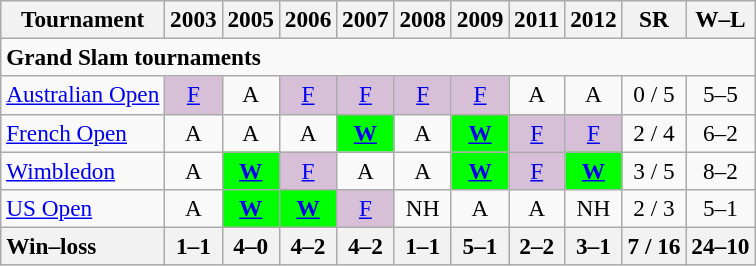<table class=wikitable style=text-align:center;font-size:97%>
<tr>
<th>Tournament</th>
<th>2003</th>
<th>2005</th>
<th>2006</th>
<th>2007</th>
<th>2008</th>
<th>2009</th>
<th>2011</th>
<th>2012</th>
<th>SR</th>
<th>W–L</th>
</tr>
<tr>
<td colspan=18 align=left><strong>Grand Slam tournaments</strong></td>
</tr>
<tr>
<td align=left><a href='#'>Australian Open</a></td>
<td bgcolor=thistle><a href='#'>F</a></td>
<td>A</td>
<td bgcolor=thistle><a href='#'>F</a></td>
<td bgcolor=thistle><a href='#'>F</a></td>
<td bgcolor=thistle><a href='#'>F</a></td>
<td bgcolor=thistle><a href='#'>F</a></td>
<td>A</td>
<td>A</td>
<td>0 / 5</td>
<td>5–5</td>
</tr>
<tr>
<td align=left><a href='#'>French Open</a></td>
<td>A</td>
<td>A</td>
<td>A</td>
<td bgcolor=lime><a href='#'><strong>W</strong></a></td>
<td>A</td>
<td bgcolor=lime><a href='#'><strong>W</strong></a></td>
<td bgcolor=thistle><a href='#'>F</a></td>
<td bgcolor=thistle><a href='#'>F</a></td>
<td>2 / 4</td>
<td>6–2</td>
</tr>
<tr>
<td align=left><a href='#'>Wimbledon</a></td>
<td>A</td>
<td bgcolor=lime><a href='#'><strong>W</strong></a></td>
<td bgcolor=thistle><a href='#'>F</a></td>
<td>A</td>
<td>A</td>
<td bgcolor=lime><a href='#'><strong>W</strong></a></td>
<td bgcolor=thistle><a href='#'>F</a></td>
<td bgcolor=lime><a href='#'><strong>W</strong></a></td>
<td>3 / 5</td>
<td>8–2</td>
</tr>
<tr>
<td align=left><a href='#'>US Open</a></td>
<td>A</td>
<td bgcolor=lime><a href='#'><strong>W</strong></a></td>
<td bgcolor=lime><a href='#'><strong>W</strong></a></td>
<td bgcolor=thistle><a href='#'>F</a></td>
<td>NH</td>
<td>A</td>
<td>A</td>
<td>NH</td>
<td>2 / 3</td>
<td>5–1</td>
</tr>
<tr>
<th style=text-align:left>Win–loss</th>
<th>1–1</th>
<th>4–0</th>
<th>4–2</th>
<th>4–2</th>
<th>1–1</th>
<th>5–1</th>
<th>2–2</th>
<th>3–1</th>
<th>7 / 16</th>
<th>24–10</th>
</tr>
</table>
